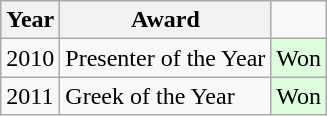<table class="wikitable">
<tr>
<th>Year</th>
<th>Award</th>
</tr>
<tr>
<td>2010</td>
<td>Presenter of the Year</td>
<td style="background: #ddffdd">Won</td>
</tr>
<tr>
<td>2011</td>
<td>Greek of the Year</td>
<td style="background: #ddffdd">Won</td>
</tr>
</table>
